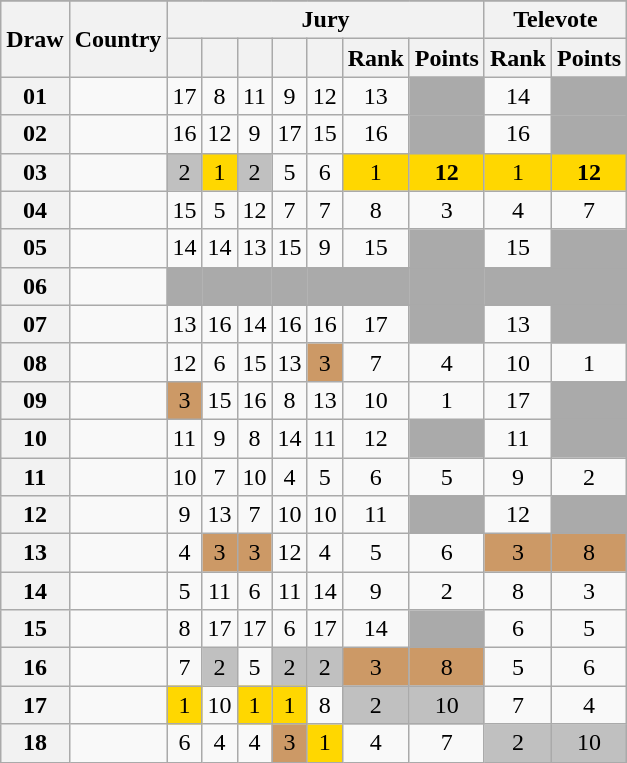<table class="sortable wikitable collapsible plainrowheaders" style="text-align:center;">
<tr>
</tr>
<tr>
<th scope="col" rowspan="2">Draw</th>
<th scope="col" rowspan="2">Country</th>
<th scope="col" colspan="7">Jury</th>
<th scope="col" colspan="2">Televote</th>
</tr>
<tr>
<th scope="col"><small></small></th>
<th scope="col"><small></small></th>
<th scope="col"><small></small></th>
<th scope="col"><small></small></th>
<th scope="col"><small></small></th>
<th scope="col">Rank</th>
<th scope="col">Points</th>
<th scope="col">Rank</th>
<th scope="col">Points</th>
</tr>
<tr>
<th scope="row" style="text-align:center;">01</th>
<td style="text-align:left;"></td>
<td>17</td>
<td>8</td>
<td>11</td>
<td>9</td>
<td>12</td>
<td>13</td>
<td style="background:#AAAAAA;"></td>
<td>14</td>
<td style="background:#AAAAAA;"></td>
</tr>
<tr>
<th scope="row" style="text-align:center;">02</th>
<td style="text-align:left;"></td>
<td>16</td>
<td>12</td>
<td>9</td>
<td>17</td>
<td>15</td>
<td>16</td>
<td style="background:#AAAAAA;"></td>
<td>16</td>
<td style="background:#AAAAAA;"></td>
</tr>
<tr>
<th scope="row" style="text-align:center;">03</th>
<td style="text-align:left;"></td>
<td style="background:silver;">2</td>
<td style="background:gold;">1</td>
<td style="background:silver;">2</td>
<td>5</td>
<td>6</td>
<td style="background:gold;">1</td>
<td style="background:gold;"><strong>12</strong></td>
<td style="background:gold;">1</td>
<td style="background:gold;"><strong>12</strong></td>
</tr>
<tr>
<th scope="row" style="text-align:center;">04</th>
<td style="text-align:left;"></td>
<td>15</td>
<td>5</td>
<td>12</td>
<td>7</td>
<td>7</td>
<td>8</td>
<td>3</td>
<td>4</td>
<td>7</td>
</tr>
<tr>
<th scope="row" style="text-align:center;">05</th>
<td style="text-align:left;"></td>
<td>14</td>
<td>14</td>
<td>13</td>
<td>15</td>
<td>9</td>
<td>15</td>
<td style="background:#AAAAAA;"></td>
<td>15</td>
<td style="background:#AAAAAA;"></td>
</tr>
<tr class="sortbottom">
<th scope="row" style="text-align:center;">06</th>
<td style="text-align:left;"></td>
<td style="background:#AAAAAA;"></td>
<td style="background:#AAAAAA;"></td>
<td style="background:#AAAAAA;"></td>
<td style="background:#AAAAAA;"></td>
<td style="background:#AAAAAA;"></td>
<td style="background:#AAAAAA;"></td>
<td style="background:#AAAAAA;"></td>
<td style="background:#AAAAAA;"></td>
<td style="background:#AAAAAA;"></td>
</tr>
<tr>
<th scope="row" style="text-align:center;">07</th>
<td style="text-align:left;"></td>
<td>13</td>
<td>16</td>
<td>14</td>
<td>16</td>
<td>16</td>
<td>17</td>
<td style="background:#AAAAAA;"></td>
<td>13</td>
<td style="background:#AAAAAA;"></td>
</tr>
<tr>
<th scope="row" style="text-align:center;">08</th>
<td style="text-align:left;"></td>
<td>12</td>
<td>6</td>
<td>15</td>
<td>13</td>
<td style="background:#CC9966;">3</td>
<td>7</td>
<td>4</td>
<td>10</td>
<td>1</td>
</tr>
<tr>
<th scope="row" style="text-align:center;">09</th>
<td style="text-align:left;"></td>
<td style="background:#CC9966;">3</td>
<td>15</td>
<td>16</td>
<td>8</td>
<td>13</td>
<td>10</td>
<td>1</td>
<td>17</td>
<td style="background:#AAAAAA;"></td>
</tr>
<tr>
<th scope="row" style="text-align:center;">10</th>
<td style="text-align:left;"></td>
<td>11</td>
<td>9</td>
<td>8</td>
<td>14</td>
<td>11</td>
<td>12</td>
<td style="background:#AAAAAA;"></td>
<td>11</td>
<td style="background:#AAAAAA;"></td>
</tr>
<tr>
<th scope="row" style="text-align:center;">11</th>
<td style="text-align:left;"></td>
<td>10</td>
<td>7</td>
<td>10</td>
<td>4</td>
<td>5</td>
<td>6</td>
<td>5</td>
<td>9</td>
<td>2</td>
</tr>
<tr>
<th scope="row" style="text-align:center;">12</th>
<td style="text-align:left;"></td>
<td>9</td>
<td>13</td>
<td>7</td>
<td>10</td>
<td>10</td>
<td>11</td>
<td style="background:#AAAAAA;"></td>
<td>12</td>
<td style="background:#AAAAAA;"></td>
</tr>
<tr>
<th scope="row" style="text-align:center;">13</th>
<td style="text-align:left;"></td>
<td>4</td>
<td style="background:#CC9966;">3</td>
<td style="background:#CC9966;">3</td>
<td>12</td>
<td>4</td>
<td>5</td>
<td>6</td>
<td style="background:#CC9966;">3</td>
<td style="background:#CC9966;">8</td>
</tr>
<tr>
<th scope="row" style="text-align:center;">14</th>
<td style="text-align:left;"></td>
<td>5</td>
<td>11</td>
<td>6</td>
<td>11</td>
<td>14</td>
<td>9</td>
<td>2</td>
<td>8</td>
<td>3</td>
</tr>
<tr>
<th scope="row" style="text-align:center;">15</th>
<td style="text-align:left;"></td>
<td>8</td>
<td>17</td>
<td>17</td>
<td>6</td>
<td>17</td>
<td>14</td>
<td style="background:#AAAAAA;"></td>
<td>6</td>
<td>5</td>
</tr>
<tr>
<th scope="row" style="text-align:center;">16</th>
<td style="text-align:left;"></td>
<td>7</td>
<td style="background:silver;">2</td>
<td>5</td>
<td style="background:silver;">2</td>
<td style="background:silver;">2</td>
<td style="background:#CC9966;">3</td>
<td style="background:#CC9966;">8</td>
<td>5</td>
<td>6</td>
</tr>
<tr>
<th scope="row" style="text-align:center;">17</th>
<td style="text-align:left;"></td>
<td style="background:gold;">1</td>
<td>10</td>
<td style="background:gold;">1</td>
<td style="background:gold;">1</td>
<td>8</td>
<td style="background:silver;">2</td>
<td style="background:silver;">10</td>
<td>7</td>
<td>4</td>
</tr>
<tr>
<th scope="row" style="text-align:center;">18</th>
<td style="text-align:left;"></td>
<td>6</td>
<td>4</td>
<td>4</td>
<td style="background:#CC9966;">3</td>
<td style="background:gold;">1</td>
<td>4</td>
<td>7</td>
<td style="background:silver;">2</td>
<td style="background:silver;">10</td>
</tr>
</table>
